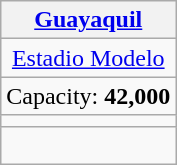<table class="wikitable" style="text-align:center">
<tr>
<th><a href='#'>Guayaquil</a></th>
</tr>
<tr>
<td><a href='#'>Estadio Modelo</a></td>
</tr>
<tr>
<td>Capacity: <strong>42,000</strong></td>
</tr>
<tr>
<td></td>
</tr>
<tr>
<td colspan="1"><br></td>
</tr>
</table>
